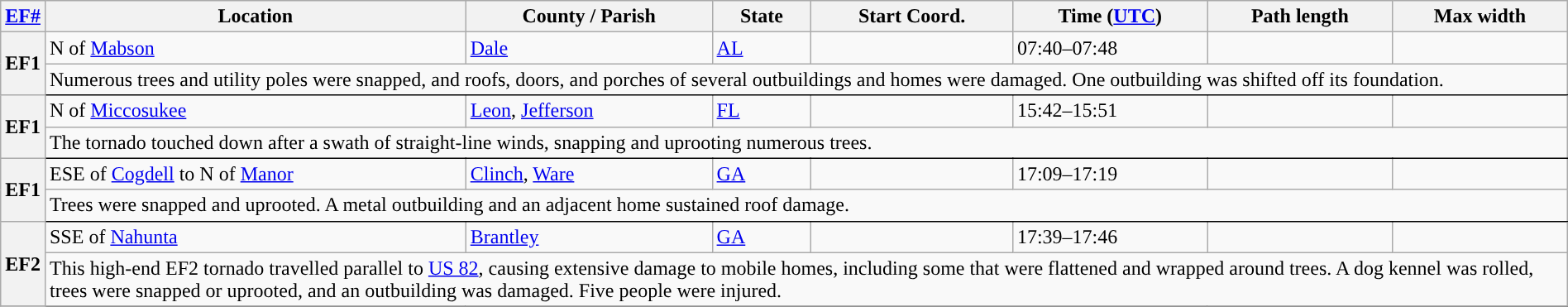<table class="wikitable sortable" style="width:100%;">
<tr>
<th scope="col" width="2%" align="center"><a href='#'>EF#</a></th>
<th scope="col" align="center" class="unsortable">Location</th>
<th scope="col" align="center" class="unsortable">County / Parish</th>
<th scope="col" align="center">State</th>
<th scope="col" align="center">Start Coord.</th>
<th scope="col" align="center">Time (<a href='#'>UTC</a>)</th>
<th scope="col" align="center">Path length</th>
<th scope="col" align="center">Max width</th>
</tr>
<tr>
<th scope="row" rowspan="2" style="background-color:#">EF1</th>
<td>N of <a href='#'>Mabson</a></td>
<td><a href='#'>Dale</a></td>
<td><a href='#'>AL</a></td>
<td></td>
<td>07:40–07:48</td>
<td></td>
<td></td>
</tr>
<tr class="expand-child">
<td colspan="8" style=" border-bottom: 1px solid black;">Numerous trees and utility poles were snapped, and roofs, doors, and porches of several outbuildings and homes were damaged. One outbuilding was shifted off its foundation.</td>
</tr>
<tr>
<th scope="row" rowspan="2" style="background-color:#">EF1</th>
<td>N of <a href='#'>Miccosukee</a></td>
<td><a href='#'>Leon</a>, <a href='#'>Jefferson</a></td>
<td><a href='#'>FL</a></td>
<td></td>
<td>15:42–15:51</td>
<td></td>
<td></td>
</tr>
<tr class="expand-child">
<td colspan="8" style=" border-bottom: 1px solid black;">The tornado touched down after a swath of straight-line winds, snapping and uprooting numerous trees.</td>
</tr>
<tr>
<th scope="row" rowspan="2" style="background-color:#">EF1</th>
<td>ESE of <a href='#'>Cogdell</a> to N of <a href='#'>Manor</a></td>
<td><a href='#'>Clinch</a>, <a href='#'>Ware</a></td>
<td><a href='#'>GA</a></td>
<td></td>
<td>17:09–17:19</td>
<td></td>
<td></td>
</tr>
<tr class="expand-child">
<td colspan="8" style=" border-bottom: 1px solid black;">Trees were snapped and uprooted. A metal outbuilding and an adjacent home sustained roof damage.</td>
</tr>
<tr>
<th scope="row" rowspan="2" style="background-color:#">EF2</th>
<td>SSE of <a href='#'>Nahunta</a></td>
<td><a href='#'>Brantley</a></td>
<td><a href='#'>GA</a></td>
<td></td>
<td>17:39–17:46</td>
<td></td>
<td></td>
</tr>
<tr class="expand-child">
<td colspan="8" style=" border-bottom: 1px solid black;">This high-end EF2 tornado travelled parallel to <a href='#'>US 82</a>, causing extensive damage to mobile homes, including some that were flattened and wrapped around trees. A dog kennel was rolled, trees were snapped or uprooted, and an outbuilding was damaged. Five people were injured.</td>
</tr>
<tr>
</tr>
</table>
